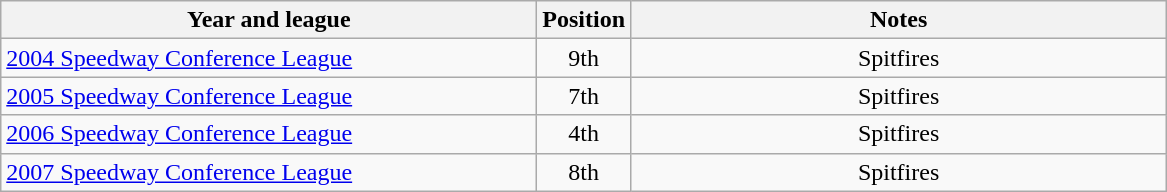<table class="wikitable">
<tr>
<th width=350>Year and league</th>
<th width=50>Position</th>
<th width=350>Notes</th>
</tr>
<tr align=center>
<td align="left"><a href='#'>2004 Speedway Conference League</a></td>
<td>9th</td>
<td>Spitfires</td>
</tr>
<tr align=center>
<td align="left"><a href='#'>2005 Speedway Conference League</a></td>
<td>7th</td>
<td>Spitfires</td>
</tr>
<tr align=center>
<td align="left"><a href='#'>2006 Speedway Conference League</a></td>
<td>4th</td>
<td>Spitfires</td>
</tr>
<tr align=center>
<td align="left"><a href='#'>2007 Speedway Conference League</a></td>
<td>8th</td>
<td>Spitfires</td>
</tr>
</table>
